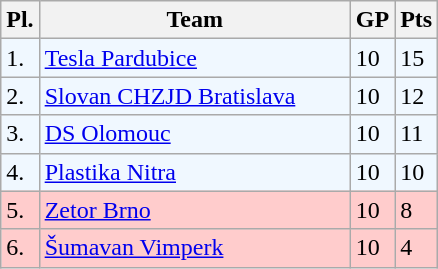<table class="wikitable">
<tr>
<th>Pl.</th>
<th width="200">Team</th>
<th>GP</th>
<th>Pts</th>
</tr>
<tr bgcolor="#f0f8ff">
<td>1.</td>
<td><a href='#'>Tesla Pardubice</a></td>
<td>10</td>
<td>15</td>
</tr>
<tr bgcolor="#f0f8ff">
<td>2.</td>
<td><a href='#'>Slovan CHZJD Bratislava</a></td>
<td>10</td>
<td>12</td>
</tr>
<tr bgcolor="#f0f8ff">
<td>3.</td>
<td><a href='#'>DS Olomouc</a></td>
<td>10</td>
<td>11</td>
</tr>
<tr bgcolor="#f0f8ff">
<td>4.</td>
<td><a href='#'>Plastika Nitra</a></td>
<td>10</td>
<td>10</td>
</tr>
<tr bgcolor="#ffcccc">
<td>5.</td>
<td><a href='#'>Zetor Brno</a></td>
<td>10</td>
<td>8</td>
</tr>
<tr bgcolor="#ffcccc">
<td>6.</td>
<td><a href='#'>Šumavan Vimperk</a></td>
<td>10</td>
<td>4</td>
</tr>
</table>
